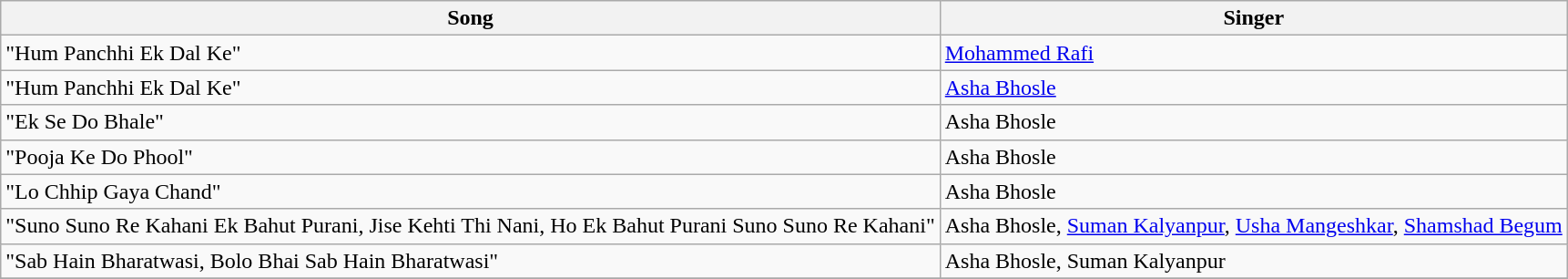<table class="wikitable">
<tr>
<th>Song</th>
<th>Singer</th>
</tr>
<tr>
<td>"Hum Panchhi Ek Dal Ke"</td>
<td><a href='#'>Mohammed Rafi</a></td>
</tr>
<tr>
<td>"Hum Panchhi Ek Dal Ke"</td>
<td><a href='#'>Asha Bhosle</a></td>
</tr>
<tr>
<td>"Ek Se Do Bhale"</td>
<td>Asha Bhosle</td>
</tr>
<tr>
<td>"Pooja Ke Do Phool"</td>
<td>Asha Bhosle</td>
</tr>
<tr>
<td>"Lo Chhip Gaya Chand"</td>
<td>Asha Bhosle</td>
</tr>
<tr>
<td>"Suno Suno Re Kahani Ek Bahut Purani, Jise Kehti Thi Nani, Ho Ek Bahut Purani Suno Suno Re Kahani"</td>
<td>Asha Bhosle, <a href='#'>Suman Kalyanpur</a>, <a href='#'>Usha Mangeshkar</a>, <a href='#'>Shamshad Begum</a></td>
</tr>
<tr>
<td>"Sab Hain Bharatwasi, Bolo Bhai Sab Hain Bharatwasi"</td>
<td>Asha Bhosle, Suman Kalyanpur</td>
</tr>
<tr>
</tr>
</table>
